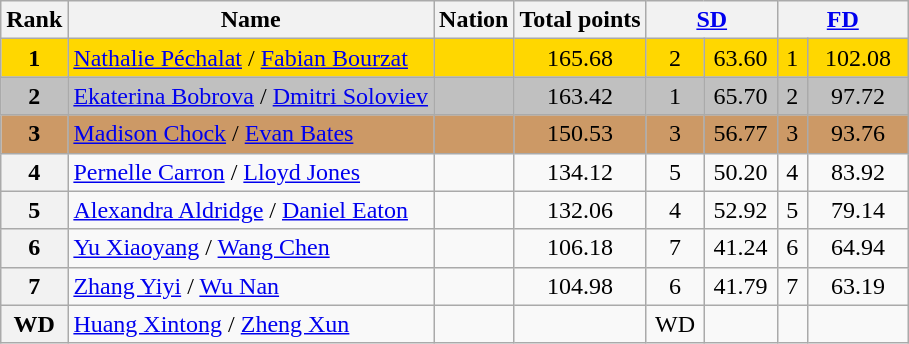<table class="wikitable sortable">
<tr>
<th>Rank</th>
<th>Name</th>
<th>Nation</th>
<th>Total points</th>
<th colspan="2" width="80px"><a href='#'>SD</a></th>
<th colspan="2" width="80px"><a href='#'>FD</a></th>
</tr>
<tr bgcolor="gold">
<td align="center"><strong>1</strong></td>
<td><a href='#'>Nathalie Péchalat</a> / <a href='#'>Fabian Bourzat</a></td>
<td></td>
<td align="center">165.68</td>
<td align="center">2</td>
<td align="center">63.60</td>
<td align="center">1</td>
<td style="text-align: center;">102.08</td>
</tr>
<tr bgcolor="silver">
<td align="center"><strong>2</strong></td>
<td><a href='#'>Ekaterina Bobrova</a> / <a href='#'>Dmitri Soloviev</a></td>
<td></td>
<td align="center">163.42</td>
<td align="center">1</td>
<td align="center">65.70</td>
<td align="center">2</td>
<td align="center">97.72</td>
</tr>
<tr bgcolor="cc9966">
<td align="center"><strong>3</strong></td>
<td><a href='#'>Madison Chock</a> / <a href='#'>Evan Bates</a></td>
<td></td>
<td align="center">150.53</td>
<td align="center">3</td>
<td align="center">56.77</td>
<td align="center">3</td>
<td align="center">93.76</td>
</tr>
<tr>
<th>4</th>
<td><a href='#'>Pernelle Carron</a> / <a href='#'>Lloyd Jones</a></td>
<td></td>
<td align="center">134.12</td>
<td align="center">5</td>
<td align="center">50.20</td>
<td align="center">4</td>
<td align="center">83.92</td>
</tr>
<tr>
<th>5</th>
<td><a href='#'>Alexandra Aldridge</a> / <a href='#'>Daniel Eaton</a></td>
<td></td>
<td align="center">132.06</td>
<td align="center">4</td>
<td align="center">52.92</td>
<td align="center">5</td>
<td align="center">79.14</td>
</tr>
<tr>
<th>6</th>
<td><a href='#'>Yu Xiaoyang</a> / <a href='#'>Wang Chen</a></td>
<td></td>
<td align="center">106.18</td>
<td align="center">7</td>
<td align="center">41.24</td>
<td align="center">6</td>
<td align="center">64.94</td>
</tr>
<tr>
<th>7</th>
<td><a href='#'>Zhang Yiyi</a> / <a href='#'>Wu Nan</a></td>
<td></td>
<td align="center">104.98</td>
<td align="center">6</td>
<td align="center">41.79</td>
<td align="center">7</td>
<td align="center">63.19</td>
</tr>
<tr>
<th>WD</th>
<td><a href='#'>Huang Xintong</a> / <a href='#'>Zheng Xun</a></td>
<td></td>
<td align="center"></td>
<td align="center">WD</td>
<td align="center"></td>
<td align="center"></td>
<td align="center"></td>
</tr>
</table>
